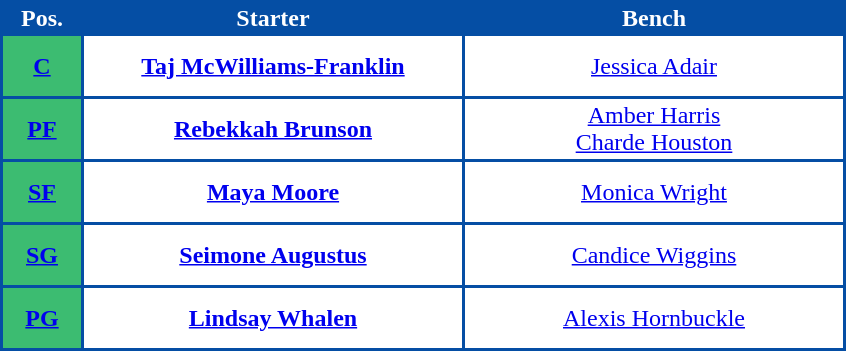<table style="text-align: center; background:#054EA4; color:white">
<tr>
<th width="50">Pos.</th>
<th width="250">Starter</th>
<th width="250">Bench</th>
</tr>
<tr style="height:40px; background:white; color:#092C57">
<th style="background:#3CBC71"><a href='#'><span>C</span></a></th>
<td><strong><a href='#'>Taj McWilliams-Franklin</a></strong></td>
<td><a href='#'>Jessica Adair</a></td>
</tr>
<tr style="height:40px; background:white; color:#092C57">
<th style="background:#3CBC71"><a href='#'><span>PF</span></a></th>
<td><strong><a href='#'>Rebekkah Brunson</a></strong></td>
<td><a href='#'>Amber Harris</a><br><a href='#'>Charde Houston</a></td>
</tr>
<tr style="height:40px; background:white; color:#092C57">
<th style="background:#3CBC71"><a href='#'><span>SF</span></a></th>
<td><strong><a href='#'>Maya Moore</a></strong></td>
<td><a href='#'>Monica Wright</a></td>
</tr>
<tr style="height:40px; background:white; color:#092C57">
<th style="background:#3CBC71"><a href='#'><span>SG</span></a></th>
<td><strong><a href='#'>Seimone Augustus</a></strong></td>
<td><a href='#'>Candice Wiggins</a></td>
</tr>
<tr style="height:40px; background:white; color:#092C57">
<th style="background:#3CBC71"><a href='#'><span>PG</span></a></th>
<td><strong><a href='#'>Lindsay Whalen</a></strong></td>
<td><a href='#'>Alexis Hornbuckle</a></td>
</tr>
</table>
